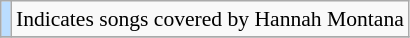<table class="wikitable" style="font-size:90%;">
<tr>
<td style="background-color:#bbddff"> </td>
<td>Indicates songs covered by Hannah Montana</td>
</tr>
<tr>
</tr>
</table>
